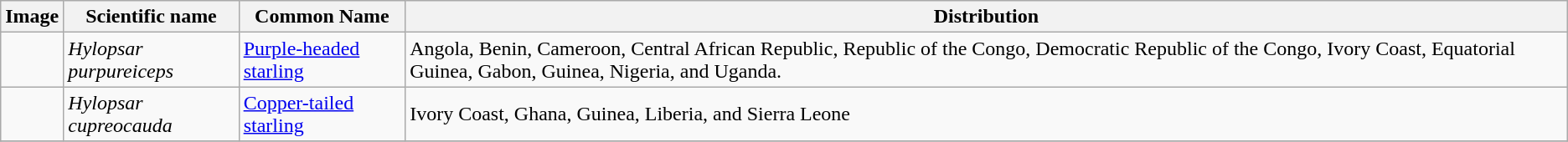<table class="wikitable">
<tr>
<th>Image</th>
<th>Scientific name</th>
<th>Common Name</th>
<th>Distribution</th>
</tr>
<tr>
<td></td>
<td><em>Hylopsar purpureiceps</em></td>
<td><a href='#'>Purple-headed starling</a></td>
<td>Angola, Benin, Cameroon, Central African Republic, Republic of the Congo, Democratic Republic of the Congo, Ivory Coast, Equatorial Guinea, Gabon, Guinea, Nigeria, and Uganda.</td>
</tr>
<tr>
<td></td>
<td><em>Hylopsar cupreocauda</em></td>
<td><a href='#'>Copper-tailed starling</a></td>
<td>Ivory Coast, Ghana, Guinea, Liberia, and Sierra Leone</td>
</tr>
<tr>
</tr>
</table>
